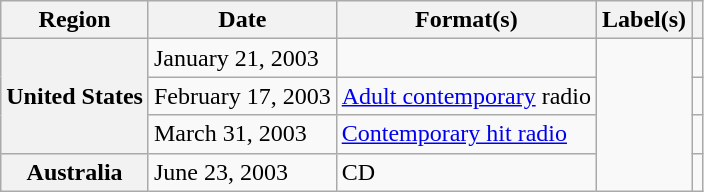<table class="wikitable plainrowheaders">
<tr>
<th scope="col">Region</th>
<th scope="col">Date</th>
<th scope="col">Format(s)</th>
<th scope="col">Label(s)</th>
<th scope="col"></th>
</tr>
<tr>
<th scope="row" rowspan="3">United States</th>
<td>January 21, 2003</td>
<td></td>
<td rowspan="4"></td>
<td></td>
</tr>
<tr>
<td>February 17, 2003</td>
<td><a href='#'>Adult contemporary</a> radio</td>
<td></td>
</tr>
<tr>
<td>March 31, 2003</td>
<td><a href='#'>Contemporary hit radio</a></td>
<td></td>
</tr>
<tr>
<th scope="row">Australia</th>
<td>June 23, 2003</td>
<td>CD</td>
<td></td>
</tr>
</table>
